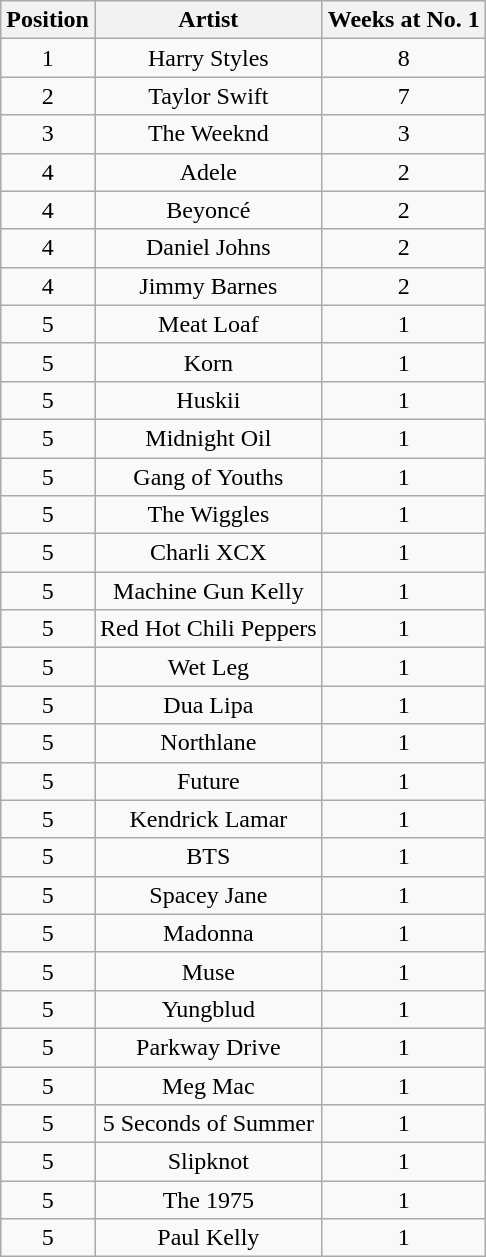<table class="wikitable plainrowheaders" style="text-align:center;">
<tr>
<th>Position</th>
<th>Artist</th>
<th>Weeks at No. 1</th>
</tr>
<tr>
<td>1</td>
<td>Harry Styles</td>
<td>8</td>
</tr>
<tr>
<td>2</td>
<td>Taylor Swift</td>
<td>7</td>
</tr>
<tr>
<td>3</td>
<td>The Weeknd</td>
<td>3</td>
</tr>
<tr>
<td>4</td>
<td>Adele</td>
<td>2</td>
</tr>
<tr>
<td>4</td>
<td>Beyoncé</td>
<td>2</td>
</tr>
<tr>
<td>4</td>
<td>Daniel Johns</td>
<td>2</td>
</tr>
<tr>
<td>4</td>
<td>Jimmy Barnes</td>
<td>2</td>
</tr>
<tr>
<td>5</td>
<td>Meat Loaf</td>
<td>1</td>
</tr>
<tr>
<td>5</td>
<td>Korn</td>
<td>1</td>
</tr>
<tr>
<td>5</td>
<td>Huskii</td>
<td>1</td>
</tr>
<tr>
<td>5</td>
<td>Midnight Oil</td>
<td>1</td>
</tr>
<tr>
<td>5</td>
<td>Gang of Youths</td>
<td>1</td>
</tr>
<tr>
<td>5</td>
<td>The Wiggles</td>
<td>1</td>
</tr>
<tr>
<td>5</td>
<td>Charli XCX</td>
<td>1</td>
</tr>
<tr>
<td>5</td>
<td>Machine Gun Kelly</td>
<td>1</td>
</tr>
<tr>
<td>5</td>
<td>Red Hot Chili Peppers</td>
<td>1</td>
</tr>
<tr>
<td>5</td>
<td>Wet Leg</td>
<td>1</td>
</tr>
<tr>
<td>5</td>
<td>Dua Lipa</td>
<td>1</td>
</tr>
<tr>
<td>5</td>
<td>Northlane</td>
<td>1</td>
</tr>
<tr>
<td>5</td>
<td>Future</td>
<td>1</td>
</tr>
<tr>
<td>5</td>
<td>Kendrick Lamar</td>
<td>1</td>
</tr>
<tr>
<td>5</td>
<td>BTS</td>
<td>1</td>
</tr>
<tr>
<td>5</td>
<td>Spacey Jane</td>
<td>1</td>
</tr>
<tr>
<td>5</td>
<td>Madonna</td>
<td>1</td>
</tr>
<tr>
<td>5</td>
<td>Muse</td>
<td>1</td>
</tr>
<tr>
<td>5</td>
<td>Yungblud</td>
<td>1</td>
</tr>
<tr>
<td>5</td>
<td>Parkway Drive</td>
<td>1</td>
</tr>
<tr>
<td>5</td>
<td>Meg Mac</td>
<td>1</td>
</tr>
<tr>
<td>5</td>
<td>5 Seconds of Summer</td>
<td>1</td>
</tr>
<tr>
<td>5</td>
<td>Slipknot</td>
<td>1</td>
</tr>
<tr>
<td>5</td>
<td>The 1975</td>
<td>1</td>
</tr>
<tr>
<td>5</td>
<td>Paul Kelly</td>
<td>1</td>
</tr>
</table>
